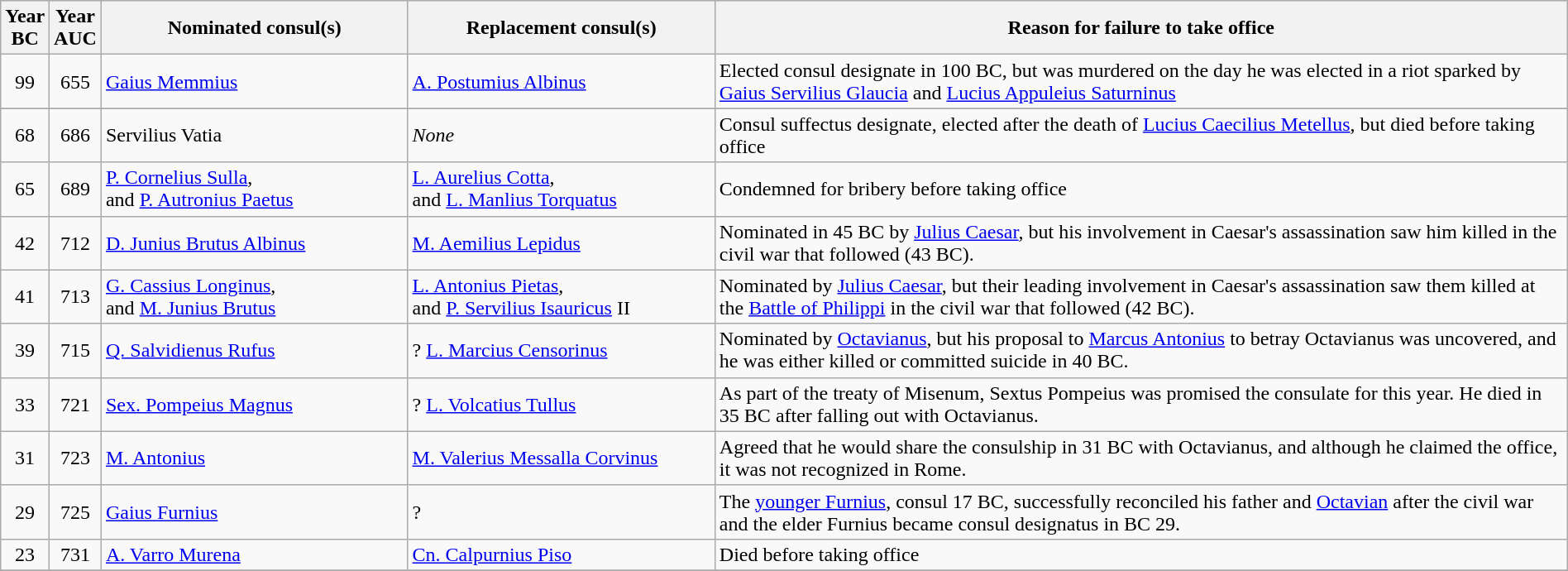<table class="wikitable"  width="100%">
<tr bgcolor="#FFDEAD">
<th width="2%">Year BC</th>
<th width="2%">Year AUC</th>
<th width="20%">Nominated consul(s)</th>
<th width="20%">Replacement consul(s)</th>
<th width="58%">Reason for failure to take office</th>
</tr>
<tr>
<td align=center>99</td>
<td align=center>655</td>
<td><a href='#'>Gaius Memmius</a></td>
<td><a href='#'>A. Postumius Albinus</a></td>
<td>Elected consul designate in 100 BC, but was murdered on the day he was elected in a riot sparked by <a href='#'>Gaius Servilius Glaucia</a> and <a href='#'>Lucius Appuleius Saturninus</a></td>
</tr>
<tr>
</tr>
<tr>
<td align=center>68</td>
<td align=center>686</td>
<td>Servilius Vatia</td>
<td><em>None</em></td>
<td>Consul suffectus designate, elected after the death of <a href='#'>Lucius Caecilius Metellus</a>, but died before taking office</td>
</tr>
<tr>
<td align=center>65</td>
<td align=center>689</td>
<td><a href='#'>P. Cornelius Sulla</a>,<br>and <a href='#'>P. Autronius Paetus</a></td>
<td><a href='#'>L. Aurelius Cotta</a>,<br>and <a href='#'>L. Manlius Torquatus</a></td>
<td>Condemned for bribery before taking office</td>
</tr>
<tr>
<td align=center>42</td>
<td align=center>712</td>
<td><a href='#'>D. Junius Brutus Albinus</a></td>
<td><a href='#'>M. Aemilius Lepidus</a></td>
<td>Nominated in 45 BC by <a href='#'>Julius Caesar</a>, but his involvement in Caesar's assassination saw him killed in the civil war that followed (43 BC).</td>
</tr>
<tr>
<td align=center>41</td>
<td align=center>713</td>
<td><a href='#'>G. Cassius Longinus</a>,<br>and <a href='#'>M. Junius Brutus</a></td>
<td><a href='#'>L. Antonius Pietas</a>,<br>and <a href='#'>P. Servilius Isauricus</a> II</td>
<td>Nominated by <a href='#'>Julius Caesar</a>, but their leading involvement in Caesar's assassination saw them killed at the <a href='#'>Battle of Philippi</a> in the civil war that followed (42 BC).</td>
</tr>
<tr>
<td align=center>39</td>
<td align=center>715</td>
<td><a href='#'>Q. Salvidienus Rufus</a></td>
<td>? <a href='#'>L. Marcius Censorinus</a></td>
<td>Nominated by <a href='#'>Octavianus</a>, but his proposal to <a href='#'>Marcus Antonius</a> to betray Octavianus was uncovered, and he was either killed or committed suicide in 40 BC.</td>
</tr>
<tr>
<td align=center>33</td>
<td align=center>721</td>
<td><a href='#'>Sex. Pompeius Magnus</a></td>
<td>? <a href='#'>L. Volcatius Tullus</a></td>
<td>As part of the treaty of Misenum, Sextus Pompeius was promised the consulate for this year. He died in 35 BC after falling out with Octavianus.</td>
</tr>
<tr>
<td align=center>31</td>
<td align=center>723</td>
<td><a href='#'>M. Antonius</a></td>
<td><a href='#'>M. Valerius Messalla Corvinus</a></td>
<td>Agreed that he would share the consulship in 31 BC with Octavianus, and although he claimed the office, it was not recognized in Rome.</td>
</tr>
<tr>
<td align=center>29</td>
<td align=center>725</td>
<td><a href='#'>Gaius Furnius</a></td>
<td>?</td>
<td>The <a href='#'>younger Furnius</a>, consul 17 BC, successfully reconciled his father and <a href='#'>Octavian</a> after the civil war and the elder Furnius became consul designatus in BC 29.</td>
</tr>
<tr>
<td align=center>23</td>
<td align=center>731</td>
<td><a href='#'>A. Varro Murena</a></td>
<td><a href='#'>Cn. Calpurnius Piso</a></td>
<td>Died before taking office</td>
</tr>
<tr>
</tr>
</table>
